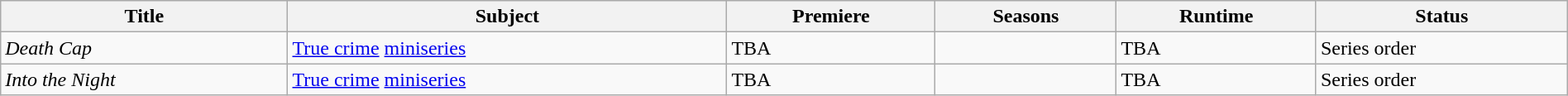<table class="wikitable sortable" style="width:100%;">
<tr>
<th>Title</th>
<th>Subject</th>
<th>Premiere</th>
<th>Seasons</th>
<th>Runtime</th>
<th>Status</th>
</tr>
<tr>
<td><em>Death Cap</em></td>
<td><a href='#'>True crime</a> <a href='#'>miniseries</a></td>
<td>TBA</td>
<td></td>
<td>TBA</td>
<td>Series order</td>
</tr>
<tr>
<td><em>Into the Night</em></td>
<td><a href='#'>True crime</a> <a href='#'>miniseries</a></td>
<td>TBA</td>
<td></td>
<td>TBA</td>
<td>Series order</td>
</tr>
</table>
